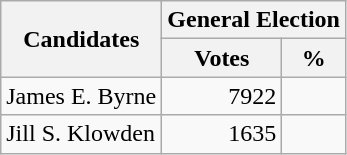<table class=wikitable>
<tr>
<th colspan=1 rowspan=2><strong>Candidates</strong></th>
<th colspan=2><strong>General Election</strong></th>
</tr>
<tr>
<th>Votes</th>
<th>%</th>
</tr>
<tr>
<td>James E. Byrne</td>
<td align="right">7922</td>
<td align="right"></td>
</tr>
<tr>
<td>Jill S. Klowden</td>
<td align="right">1635</td>
<td align="right"></td>
</tr>
</table>
